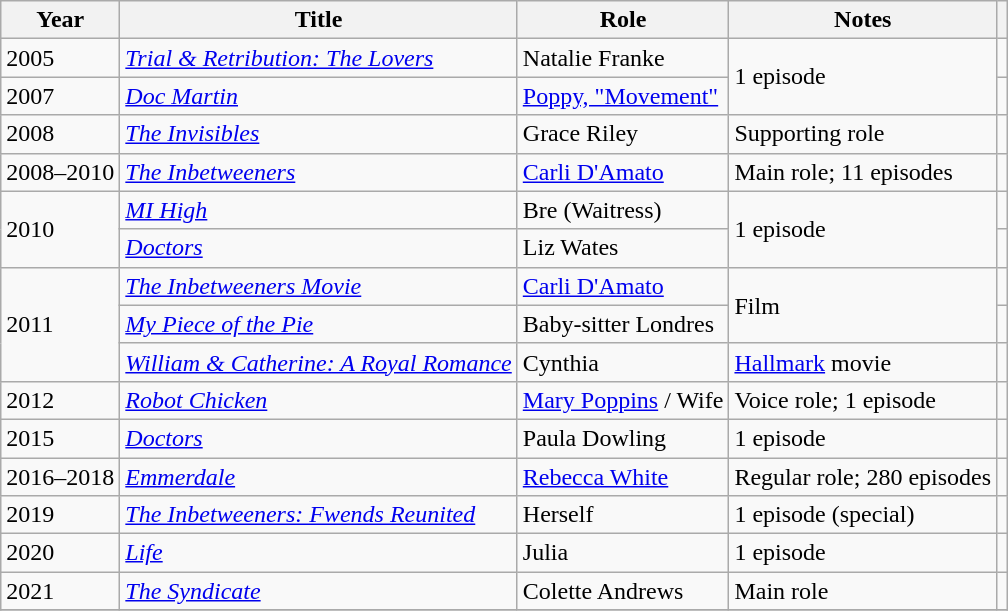<table class="wikitable sortable">
<tr>
<th>Year</th>
<th>Title</th>
<th>Role</th>
<th>Notes</th>
<th></th>
</tr>
<tr>
<td>2005</td>
<td><em><a href='#'>Trial & Retribution: The Lovers</a></em></td>
<td>Natalie Franke</td>
<td rowspan=2>1 episode</td>
<td></td>
</tr>
<tr>
<td>2007</td>
<td><em><a href='#'>Doc Martin</a></em></td>
<td><a href='#'>Poppy, "Movement"</a></td>
<td></td>
</tr>
<tr>
<td>2008</td>
<td><em><a href='#'>The Invisibles</a></em></td>
<td>Grace Riley</td>
<td>Supporting role</td>
<td></td>
</tr>
<tr>
<td>2008–2010</td>
<td><em><a href='#'>The Inbetweeners</a></em></td>
<td><a href='#'>Carli D'Amato</a></td>
<td>Main role; 11 episodes</td>
<td></td>
</tr>
<tr>
<td rowspan=2>2010</td>
<td><em><a href='#'>MI High</a></em></td>
<td>Bre (Waitress)</td>
<td rowspan=2>1 episode</td>
<td></td>
</tr>
<tr>
<td><em><a href='#'>Doctors</a></em></td>
<td>Liz Wates</td>
<td></td>
</tr>
<tr>
<td rowspan=3>2011</td>
<td><em><a href='#'>The Inbetweeners Movie</a></em></td>
<td><a href='#'>Carli D'Amato</a></td>
<td rowspan=2>Film</td>
<td></td>
</tr>
<tr>
<td><em><a href='#'>My Piece of the Pie</a></em></td>
<td>Baby-sitter Londres</td>
<td></td>
</tr>
<tr>
<td><em><a href='#'>William & Catherine: A Royal Romance</a></em></td>
<td>Cynthia</td>
<td><a href='#'>Hallmark</a> movie</td>
<td></td>
</tr>
<tr>
<td>2012</td>
<td><em><a href='#'>Robot Chicken</a></em></td>
<td><a href='#'>Mary Poppins</a> / Wife</td>
<td>Voice role; 1 episode</td>
<td></td>
</tr>
<tr>
<td>2015</td>
<td><em><a href='#'>Doctors</a></em></td>
<td>Paula Dowling</td>
<td>1 episode</td>
<td></td>
</tr>
<tr>
<td>2016–2018</td>
<td><em><a href='#'>Emmerdale</a></em></td>
<td><a href='#'>Rebecca White</a></td>
<td>Regular role; 280 episodes</td>
<td></td>
</tr>
<tr>
<td>2019</td>
<td><em><a href='#'>The Inbetweeners: Fwends Reunited</a></em></td>
<td>Herself</td>
<td>1 episode (special)</td>
<td></td>
</tr>
<tr>
<td>2020</td>
<td><em><a href='#'>Life</a></em></td>
<td>Julia</td>
<td>1 episode</td>
<td></td>
</tr>
<tr>
<td>2021</td>
<td><em><a href='#'>The Syndicate</a></em></td>
<td>Colette Andrews</td>
<td>Main role</td>
<td></td>
</tr>
<tr>
</tr>
</table>
